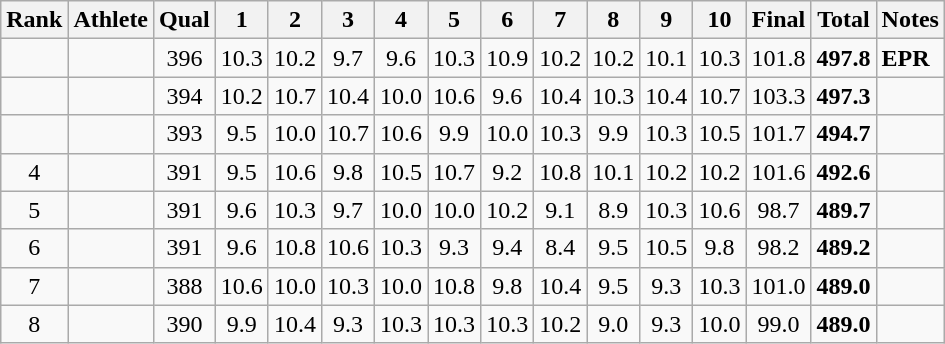<table class="wikitable sortable">
<tr>
<th>Rank</th>
<th>Athlete</th>
<th>Qual</th>
<th class="unsortable" style="width: 28px">1</th>
<th class="unsortable" style="width: 28px">2</th>
<th class="unsortable" style="width: 28px">3</th>
<th class="unsortable" style="width: 28px">4</th>
<th class="unsortable" style="width: 28px">5</th>
<th class="unsortable" style="width: 28px">6</th>
<th class="unsortable" style="width: 28px">7</th>
<th class="unsortable" style="width: 28px">8</th>
<th class="unsortable" style="width: 28px">9</th>
<th class="unsortable" style="width: 28px">10</th>
<th>Final</th>
<th>Total</th>
<th>Notes</th>
</tr>
<tr>
<td align="center"></td>
<td></td>
<td align="center">396</td>
<td align="center">10.3</td>
<td align="center">10.2</td>
<td align="center">9.7</td>
<td align="center">9.6</td>
<td align="center">10.3</td>
<td align="center">10.9</td>
<td align="center">10.2</td>
<td align="center">10.2</td>
<td align="center">10.1</td>
<td align="center">10.3</td>
<td align="center">101.8</td>
<td align="center"><strong>497.8</strong></td>
<td><strong>EPR</strong></td>
</tr>
<tr>
<td align="center"></td>
<td></td>
<td align="center">394</td>
<td align="center">10.2</td>
<td align="center">10.7</td>
<td align="center">10.4</td>
<td align="center">10.0</td>
<td align="center">10.6</td>
<td align="center">9.6</td>
<td align="center">10.4</td>
<td align="center">10.3</td>
<td align="center">10.4</td>
<td align="center">10.7</td>
<td align="center">103.3</td>
<td align="center"><strong>497.3</strong></td>
<td></td>
</tr>
<tr>
<td align="center"></td>
<td></td>
<td align="center">393</td>
<td align="center">9.5</td>
<td align="center">10.0</td>
<td align="center">10.7</td>
<td align="center">10.6</td>
<td align="center">9.9</td>
<td align="center">10.0</td>
<td align="center">10.3</td>
<td align="center">9.9</td>
<td align="center">10.3</td>
<td align="center">10.5</td>
<td align="center">101.7</td>
<td align="center"><strong>494.7</strong></td>
<td></td>
</tr>
<tr>
<td align="center">4</td>
<td></td>
<td align="center">391</td>
<td align="center">9.5</td>
<td align="center">10.6</td>
<td align="center">9.8</td>
<td align="center">10.5</td>
<td align="center">10.7</td>
<td align="center">9.2</td>
<td align="center">10.8</td>
<td align="center">10.1</td>
<td align="center">10.2</td>
<td align="center">10.2</td>
<td align="center">101.6</td>
<td align="center"><strong>492.6</strong></td>
<td></td>
</tr>
<tr>
<td align="center">5</td>
<td></td>
<td align="center">391</td>
<td align="center">9.6</td>
<td align="center">10.3</td>
<td align="center">9.7</td>
<td align="center">10.0</td>
<td align="center">10.0</td>
<td align="center">10.2</td>
<td align="center">9.1</td>
<td align="center">8.9</td>
<td align="center">10.3</td>
<td align="center">10.6</td>
<td align="center">98.7</td>
<td align="center"><strong>489.7</strong></td>
<td></td>
</tr>
<tr>
<td align="center">6</td>
<td></td>
<td align="center">391</td>
<td align="center">9.6</td>
<td align="center">10.8</td>
<td align="center">10.6</td>
<td align="center">10.3</td>
<td align="center">9.3</td>
<td align="center">9.4</td>
<td align="center">8.4</td>
<td align="center">9.5</td>
<td align="center">10.5</td>
<td align="center">9.8</td>
<td align="center">98.2</td>
<td align="center"><strong>489.2</strong></td>
<td></td>
</tr>
<tr>
<td align="center">7</td>
<td></td>
<td align="center">388</td>
<td align="center">10.6</td>
<td align="center">10.0</td>
<td align="center">10.3</td>
<td align="center">10.0</td>
<td align="center">10.8</td>
<td align="center">9.8</td>
<td align="center">10.4</td>
<td align="center">9.5</td>
<td align="center">9.3</td>
<td align="center">10.3</td>
<td align="center">101.0</td>
<td align="center"><strong>489.0</strong></td>
<td></td>
</tr>
<tr>
<td align="center">8</td>
<td></td>
<td align="center">390</td>
<td align="center">9.9</td>
<td align="center">10.4</td>
<td align="center">9.3</td>
<td align="center">10.3</td>
<td align="center">10.3</td>
<td align="center">10.3</td>
<td align="center">10.2</td>
<td align="center">9.0</td>
<td align="center">9.3</td>
<td align="center">10.0</td>
<td align="center">99.0</td>
<td align="center"><strong>489.0</strong></td>
<td></td>
</tr>
</table>
